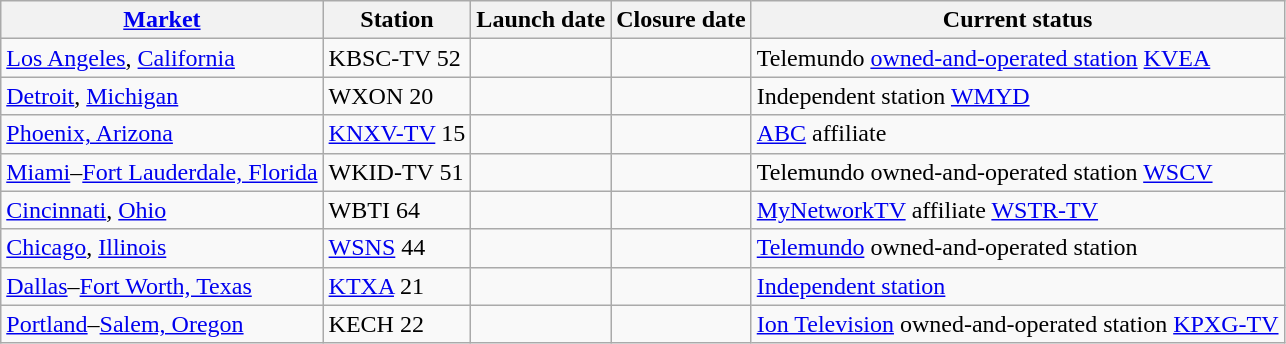<table class="wikitable sortable">
<tr>
<th scope = "col"><a href='#'>Market</a></th>
<th scope = "col">Station</th>
<th scope = "col">Launch date</th>
<th scope = "col">Closure date</th>
<th scope = "col" class=unsortable>Current status</th>
</tr>
<tr>
<td><a href='#'>Los Angeles</a>, <a href='#'>California</a></td>
<td>KBSC-TV 52</td>
<td></td>
<td></td>
<td>Telemundo <a href='#'>owned-and-operated station</a> <a href='#'>KVEA</a></td>
</tr>
<tr>
<td><a href='#'>Detroit</a>, <a href='#'>Michigan</a></td>
<td>WXON 20</td>
<td></td>
<td></td>
<td>Independent station <a href='#'>WMYD</a></td>
</tr>
<tr>
<td><a href='#'>Phoenix, Arizona</a></td>
<td><a href='#'>KNXV-TV</a> 15</td>
<td></td>
<td></td>
<td><a href='#'>ABC</a> affiliate</td>
</tr>
<tr>
<td><a href='#'>Miami</a>–<a href='#'>Fort Lauderdale, Florida</a></td>
<td>WKID-TV 51</td>
<td></td>
<td></td>
<td>Telemundo owned-and-operated station <a href='#'>WSCV</a></td>
</tr>
<tr>
<td><a href='#'>Cincinnati</a>, <a href='#'>Ohio</a></td>
<td>WBTI 64</td>
<td></td>
<td></td>
<td><a href='#'>MyNetworkTV</a> affiliate <a href='#'>WSTR-TV</a></td>
</tr>
<tr>
<td><a href='#'>Chicago</a>, <a href='#'>Illinois</a></td>
<td><a href='#'>WSNS</a> 44</td>
<td></td>
<td></td>
<td><a href='#'>Telemundo</a> owned-and-operated station</td>
</tr>
<tr>
<td><a href='#'>Dallas</a>–<a href='#'>Fort Worth, Texas</a></td>
<td><a href='#'>KTXA</a> 21</td>
<td></td>
<td></td>
<td><a href='#'>Independent station</a></td>
</tr>
<tr>
<td><a href='#'>Portland</a>–<a href='#'>Salem, Oregon</a></td>
<td>KECH 22</td>
<td></td>
<td></td>
<td><a href='#'>Ion Television</a> owned-and-operated station <a href='#'>KPXG-TV</a></td>
</tr>
</table>
